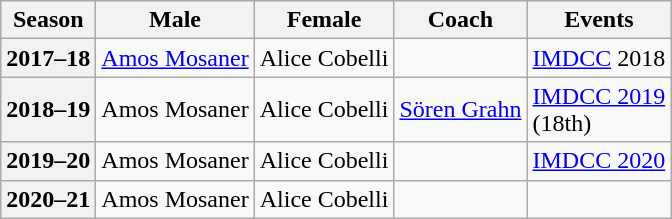<table class="wikitable">
<tr>
<th scope="col">Season</th>
<th scope="col">Male</th>
<th scope="col">Female</th>
<th scope="col">Coach</th>
<th scope="col">Events</th>
</tr>
<tr>
<th scope="row">2017–18</th>
<td><a href='#'>Amos Mosaner</a></td>
<td>Alice Cobelli</td>
<td></td>
<td><a href='#'>IMDCC</a> 2018 </td>
</tr>
<tr>
<th scope="row">2018–19</th>
<td>Amos Mosaner</td>
<td>Alice Cobelli</td>
<td><a href='#'>Sören Grahn</a></td>
<td><a href='#'>IMDCC 2019</a> <br> (18th)</td>
</tr>
<tr>
<th scope="row">2019–20</th>
<td>Amos Mosaner</td>
<td>Alice Cobelli</td>
<td></td>
<td><a href='#'>IMDCC 2020</a> </td>
</tr>
<tr>
<th scope="row">2020–21</th>
<td>Amos Mosaner</td>
<td>Alice Cobelli</td>
<td></td>
<td></td>
</tr>
</table>
